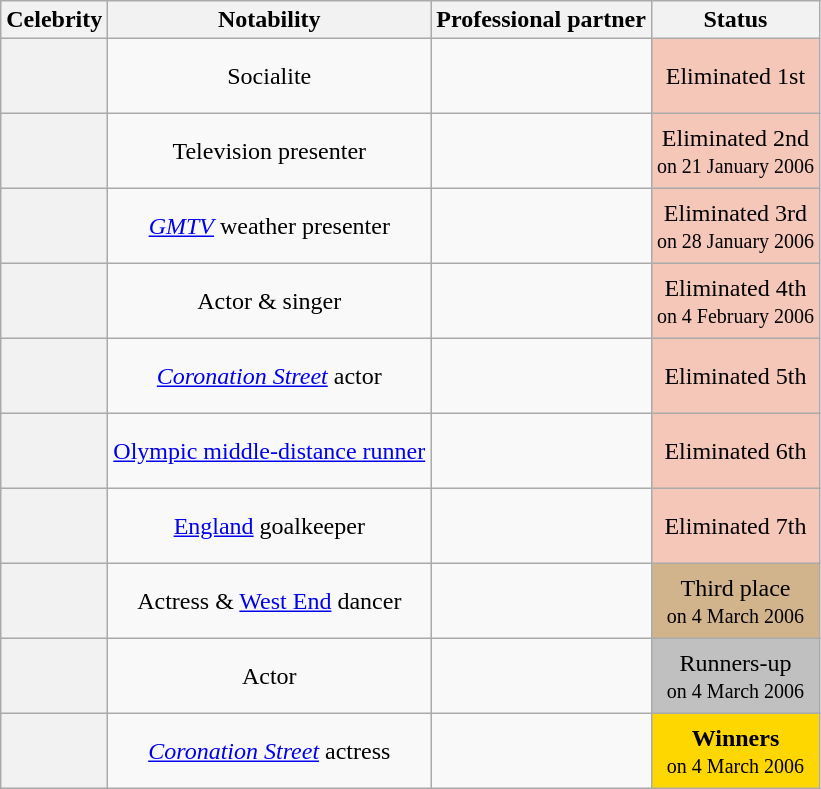<table class="wikitable sortable" style="text-align:center;">
<tr>
<th scope="col">Celebrity</th>
<th scope="col" class="unsortable">Notability</th>
<th scope="col">Professional partner</th>
<th scope="col">Status</th>
</tr>
<tr style="height:50px">
<th scope="row"></th>
<td>Socialite</td>
<td></td>
<td bgcolor="f4c7b8">Eliminated 1st<br><small></small></td>
</tr>
<tr style="height:50px">
<th scope="row"></th>
<td>Television presenter</td>
<td></td>
<td bgcolor="f4c7b8">Eliminated 2nd<br><small>on 21 January 2006</small></td>
</tr>
<tr style="height:50px">
<th scope="row"></th>
<td><em><a href='#'>GMTV</a></em> weather presenter</td>
<td></td>
<td bgcolor="f4c7b8">Eliminated 3rd<br><small>on 28 January 2006</small></td>
</tr>
<tr style="height:50px">
<th scope="row"></th>
<td>Actor & singer</td>
<td></td>
<td bgcolor="f4c7b8">Eliminated 4th<br><small>on 4 February 2006</small></td>
</tr>
<tr style="height:50px">
<th scope="row"></th>
<td><em><a href='#'>Coronation Street</a></em> actor</td>
<td></td>
<td bgcolor="f4c7b8">Eliminated 5th<br><small></small></td>
</tr>
<tr style="height:50px">
<th scope="row"></th>
<td><a href='#'>Olympic middle-distance runner</a></td>
<td></td>
<td bgcolor="f4c7b8">Eliminated 6th<br><small></small></td>
</tr>
<tr style="height:50px">
<th scope="row"></th>
<td><a href='#'>England</a> goalkeeper</td>
<td><br><em></em></td>
<td bgcolor="f4c7b8">Eliminated 7th<br><small></small></td>
</tr>
<tr style="height:50px">
<th scope="row"></th>
<td>Actress & <a href='#'>West End</a> dancer</td>
<td></td>
<td bgcolor="tan">Third place<br><small>on 4 March 2006</small></td>
</tr>
<tr style="height:50px">
<th scope="row"></th>
<td>Actor</td>
<td></td>
<td bgcolor="silver">Runners-up<br><small>on 4 March 2006</small></td>
</tr>
<tr style="height:50px">
<th scope="row"></th>
<td><em><a href='#'>Coronation Street</a></em> actress</td>
<td></td>
<td bgcolor="gold"><strong>Winners</strong><br><small>on 4 March 2006</small></td>
</tr>
</table>
